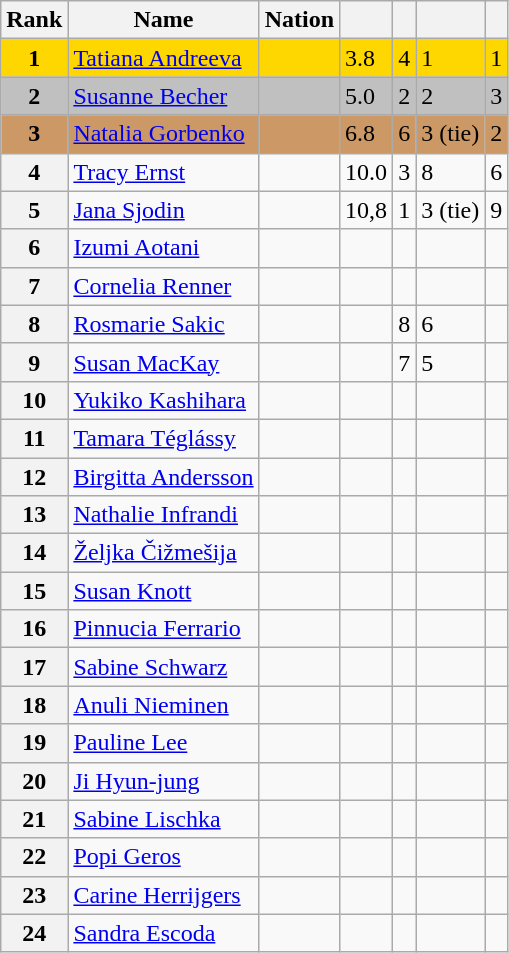<table class="wikitable sortable">
<tr>
<th>Rank</th>
<th>Name</th>
<th>Nation</th>
<th></th>
<th></th>
<th></th>
<th></th>
</tr>
<tr bgcolor=gold>
<td align=center><strong>1</strong></td>
<td><a href='#'>Tatiana Andreeva</a></td>
<td></td>
<td>3.8</td>
<td>4</td>
<td>1</td>
<td>1</td>
</tr>
<tr bgcolor=silver>
<td align=center><strong>2</strong></td>
<td><a href='#'>Susanne Becher</a></td>
<td></td>
<td>5.0</td>
<td>2</td>
<td>2</td>
<td>3</td>
</tr>
<tr bgcolor=cc9966>
<td align=center><strong>3</strong></td>
<td><a href='#'>Natalia Gorbenko</a></td>
<td></td>
<td>6.8</td>
<td>6</td>
<td>3 (tie)</td>
<td>2</td>
</tr>
<tr>
<th>4</th>
<td><a href='#'>Tracy Ernst</a></td>
<td></td>
<td>10.0</td>
<td>3</td>
<td>8</td>
<td>6</td>
</tr>
<tr>
<th>5</th>
<td><a href='#'>Jana Sjodin</a></td>
<td></td>
<td>10,8</td>
<td>1</td>
<td>3 (tie)</td>
<td>9</td>
</tr>
<tr>
<th>6</th>
<td><a href='#'>Izumi Aotani</a></td>
<td></td>
<td></td>
<td></td>
<td></td>
<td></td>
</tr>
<tr>
<th>7</th>
<td><a href='#'>Cornelia Renner</a></td>
<td></td>
<td></td>
<td></td>
<td></td>
<td></td>
</tr>
<tr>
<th>8</th>
<td><a href='#'>Rosmarie Sakic</a></td>
<td></td>
<td></td>
<td>8</td>
<td>6</td>
<td></td>
</tr>
<tr>
<th>9</th>
<td><a href='#'>Susan MacKay</a></td>
<td></td>
<td></td>
<td>7</td>
<td>5</td>
<td></td>
</tr>
<tr>
<th>10</th>
<td><a href='#'>Yukiko Kashihara</a></td>
<td></td>
<td></td>
<td></td>
<td></td>
<td></td>
</tr>
<tr>
<th>11</th>
<td><a href='#'>Tamara Téglássy</a></td>
<td></td>
<td></td>
<td></td>
<td></td>
<td></td>
</tr>
<tr>
<th>12</th>
<td><a href='#'>Birgitta Andersson</a></td>
<td></td>
<td></td>
<td></td>
<td></td>
<td></td>
</tr>
<tr>
<th>13</th>
<td><a href='#'>Nathalie Infrandi</a></td>
<td></td>
<td></td>
<td></td>
<td></td>
<td></td>
</tr>
<tr>
<th>14</th>
<td><a href='#'>Željka Čižmešija</a></td>
<td></td>
<td></td>
<td></td>
<td></td>
<td></td>
</tr>
<tr>
<th>15</th>
<td><a href='#'>Susan Knott</a></td>
<td></td>
<td></td>
<td></td>
<td></td>
<td></td>
</tr>
<tr>
<th>16</th>
<td><a href='#'>Pinnucia Ferrario</a></td>
<td></td>
<td></td>
<td></td>
<td></td>
<td></td>
</tr>
<tr>
<th>17</th>
<td><a href='#'>Sabine Schwarz</a></td>
<td></td>
<td></td>
<td></td>
<td></td>
<td></td>
</tr>
<tr>
<th>18</th>
<td><a href='#'>Anuli Nieminen</a></td>
<td></td>
<td></td>
<td></td>
<td></td>
<td></td>
</tr>
<tr>
<th>19</th>
<td><a href='#'>Pauline Lee</a></td>
<td></td>
<td></td>
<td></td>
<td></td>
<td></td>
</tr>
<tr>
<th>20</th>
<td><a href='#'>Ji Hyun-jung</a></td>
<td></td>
<td></td>
<td></td>
<td></td>
<td></td>
</tr>
<tr>
<th>21</th>
<td><a href='#'>Sabine Lischka</a></td>
<td></td>
<td></td>
<td></td>
<td></td>
<td></td>
</tr>
<tr>
<th>22</th>
<td><a href='#'>Popi Geros</a></td>
<td></td>
<td></td>
<td></td>
<td></td>
<td></td>
</tr>
<tr>
<th>23</th>
<td><a href='#'>Carine Herrijgers</a></td>
<td></td>
<td></td>
<td></td>
<td></td>
<td></td>
</tr>
<tr>
<th>24</th>
<td><a href='#'>Sandra Escoda</a></td>
<td></td>
<td></td>
<td></td>
<td></td>
<td></td>
</tr>
</table>
